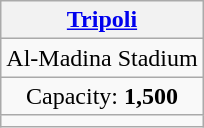<table class="wikitable" style="margin:auto;text-align:center">
<tr>
<th><a href='#'>Tripoli</a></th>
</tr>
<tr>
<td>Al-Madina Stadium</td>
</tr>
<tr>
<td>Capacity: <strong>1,500</strong></td>
</tr>
<tr>
<td></td>
</tr>
</table>
